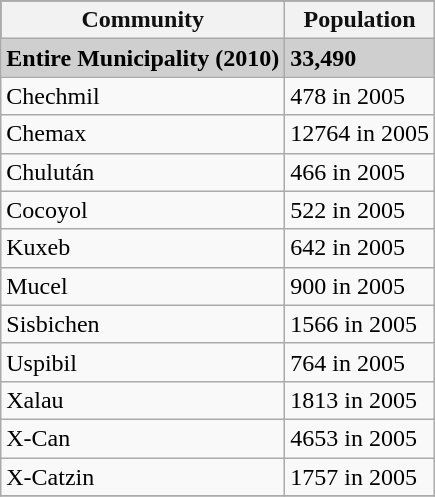<table class="wikitable">
<tr style="background:#111111; color:#111111;">
<th><strong>Community</strong></th>
<th><strong>Population</strong></th>
</tr>
<tr style="background:#CFCFCF;">
<td><strong>Entire Municipality (2010)</strong></td>
<td><strong>33,490</strong></td>
</tr>
<tr>
<td>Chechmil</td>
<td>478 in 2005</td>
</tr>
<tr>
<td>Chemax</td>
<td>12764 in 2005</td>
</tr>
<tr>
<td>Chulután</td>
<td>466 in 2005</td>
</tr>
<tr>
<td>Cocoyol</td>
<td>522  in 2005</td>
</tr>
<tr>
<td>Kuxeb</td>
<td>642 in 2005</td>
</tr>
<tr>
<td>Mucel</td>
<td>900 in 2005</td>
</tr>
<tr>
<td>Sisbichen</td>
<td>1566  in 2005</td>
</tr>
<tr>
<td>Uspibil</td>
<td>764  in 2005</td>
</tr>
<tr>
<td>Xalau</td>
<td>1813  in 2005</td>
</tr>
<tr>
<td>X-Can</td>
<td>4653 in 2005</td>
</tr>
<tr>
<td>X-Catzin</td>
<td>1757 in 2005</td>
</tr>
<tr>
</tr>
</table>
